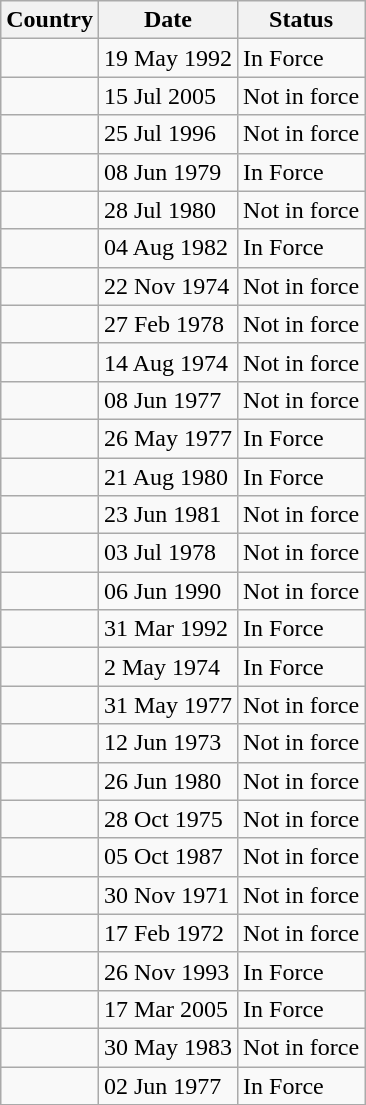<table class ="wikitable">
<tr>
<th>Country</th>
<th>Date</th>
<th>Status</th>
</tr>
<tr>
<td></td>
<td>19 May 1992</td>
<td>In Force</td>
</tr>
<tr>
<td></td>
<td>15 Jul 2005</td>
<td>Not in force</td>
</tr>
<tr>
<td></td>
<td>25 Jul 1996</td>
<td>Not in force</td>
</tr>
<tr>
<td></td>
<td>08 Jun 1979</td>
<td>In Force</td>
</tr>
<tr>
<td></td>
<td>28 Jul 1980</td>
<td>Not in force</td>
</tr>
<tr>
<td></td>
<td>04 Aug 1982</td>
<td>In Force</td>
</tr>
<tr>
<td></td>
<td>22 Nov 1974</td>
<td>Not in force</td>
</tr>
<tr>
<td></td>
<td>27 Feb 1978</td>
<td>Not in force</td>
</tr>
<tr>
<td></td>
<td>14 Aug 1974</td>
<td>Not in force</td>
</tr>
<tr>
<td></td>
<td>08 Jun 1977</td>
<td>Not in force</td>
</tr>
<tr>
<td></td>
<td>26 May 1977</td>
<td>In Force</td>
</tr>
<tr>
<td></td>
<td>21 Aug 1980</td>
<td>In Force</td>
</tr>
<tr>
<td></td>
<td>23 Jun 1981</td>
<td>Not in force</td>
</tr>
<tr>
<td></td>
<td>03 Jul 1978</td>
<td>Not in force</td>
</tr>
<tr>
<td></td>
<td>06 Jun 1990</td>
<td>Not in force</td>
</tr>
<tr>
<td></td>
<td>31 Mar 1992</td>
<td>In Force</td>
</tr>
<tr>
<td></td>
<td>2 May 1974</td>
<td>In Force</td>
</tr>
<tr>
<td></td>
<td>31 May 1977</td>
<td>Not in force</td>
</tr>
<tr>
<td></td>
<td>12 Jun 1973</td>
<td>Not in force</td>
</tr>
<tr>
<td></td>
<td>26 Jun 1980</td>
<td>Not in force</td>
</tr>
<tr>
<td></td>
<td>28 Oct 1975</td>
<td>Not in force</td>
</tr>
<tr>
<td></td>
<td>05 Oct 1987</td>
<td>Not in force</td>
</tr>
<tr>
<td></td>
<td>30 Nov 1971</td>
<td>Not in force</td>
</tr>
<tr>
<td></td>
<td>17 Feb 1972</td>
<td>Not in force</td>
</tr>
<tr>
<td></td>
<td>26 Nov 1993</td>
<td>In Force</td>
</tr>
<tr>
<td></td>
<td>17 Mar 2005</td>
<td>In Force</td>
</tr>
<tr>
<td></td>
<td>30 May 1983</td>
<td>Not in force</td>
</tr>
<tr>
<td></td>
<td>02 Jun 1977</td>
<td>In Force</td>
</tr>
<tr>
</tr>
</table>
